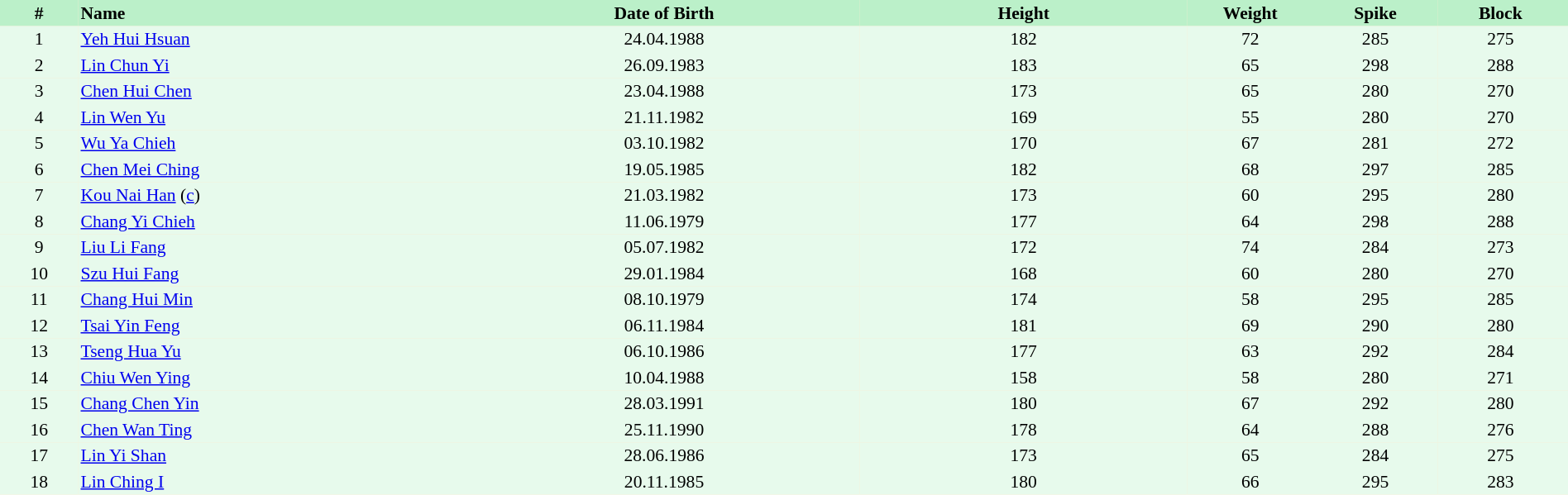<table border=0 cellpadding=2 cellspacing=0  |- bgcolor=#FFECCE style="text-align:center; font-size:90%;" width=100%>
<tr bgcolor=#BBF0C9>
<th width=5%>#</th>
<th width=25% align=left>Name</th>
<th width=25%>Date of Birth</th>
<th width=21%>Height</th>
<th width=8%>Weight</th>
<th width=8%>Spike</th>
<th width=8%>Block</th>
<th></th>
</tr>
<tr bgcolor=#E7FAEC>
<td>1</td>
<td align=left><a href='#'>Yeh Hui Hsuan</a></td>
<td>24.04.1988</td>
<td>182</td>
<td>72</td>
<td>285</td>
<td>275</td>
<td></td>
</tr>
<tr bgcolor=#E7FAEC>
<td>2</td>
<td align=left><a href='#'>Lin Chun Yi</a></td>
<td>26.09.1983</td>
<td>183</td>
<td>65</td>
<td>298</td>
<td>288</td>
<td></td>
</tr>
<tr bgcolor=#E7FAEC>
<td>3</td>
<td align=left><a href='#'>Chen Hui Chen</a></td>
<td>23.04.1988</td>
<td>173</td>
<td>65</td>
<td>280</td>
<td>270</td>
<td></td>
</tr>
<tr bgcolor=#E7FAEC>
<td>4</td>
<td align=left><a href='#'>Lin Wen Yu</a></td>
<td>21.11.1982</td>
<td>169</td>
<td>55</td>
<td>280</td>
<td>270</td>
<td></td>
</tr>
<tr bgcolor=#E7FAEC>
<td>5</td>
<td align=left><a href='#'>Wu Ya Chieh</a></td>
<td>03.10.1982</td>
<td>170</td>
<td>67</td>
<td>281</td>
<td>272</td>
<td></td>
</tr>
<tr bgcolor=#E7FAEC>
<td>6</td>
<td align=left><a href='#'>Chen Mei Ching</a></td>
<td>19.05.1985</td>
<td>182</td>
<td>68</td>
<td>297</td>
<td>285</td>
<td></td>
</tr>
<tr bgcolor=#E7FAEC>
<td>7</td>
<td align=left><a href='#'>Kou Nai Han</a> (<a href='#'>c</a>)</td>
<td>21.03.1982</td>
<td>173</td>
<td>60</td>
<td>295</td>
<td>280</td>
<td></td>
</tr>
<tr bgcolor=#E7FAEC>
<td>8</td>
<td align=left><a href='#'>Chang Yi Chieh</a></td>
<td>11.06.1979</td>
<td>177</td>
<td>64</td>
<td>298</td>
<td>288</td>
<td></td>
</tr>
<tr bgcolor=#E7FAEC>
<td>9</td>
<td align=left><a href='#'>Liu Li Fang</a></td>
<td>05.07.1982</td>
<td>172</td>
<td>74</td>
<td>284</td>
<td>273</td>
<td></td>
</tr>
<tr bgcolor=#E7FAEC>
<td>10</td>
<td align=left><a href='#'>Szu Hui Fang</a></td>
<td>29.01.1984</td>
<td>168</td>
<td>60</td>
<td>280</td>
<td>270</td>
<td></td>
</tr>
<tr bgcolor=#E7FAEC>
<td>11</td>
<td align=left><a href='#'>Chang Hui Min</a></td>
<td>08.10.1979</td>
<td>174</td>
<td>58</td>
<td>295</td>
<td>285</td>
<td></td>
</tr>
<tr bgcolor=#E7FAEC>
<td>12</td>
<td align=left><a href='#'>Tsai Yin Feng</a></td>
<td>06.11.1984</td>
<td>181</td>
<td>69</td>
<td>290</td>
<td>280</td>
<td></td>
</tr>
<tr bgcolor=#E7FAEC>
<td>13</td>
<td align=left><a href='#'>Tseng Hua Yu</a></td>
<td>06.10.1986</td>
<td>177</td>
<td>63</td>
<td>292</td>
<td>284</td>
<td></td>
</tr>
<tr bgcolor=#E7FAEC>
<td>14</td>
<td align=left><a href='#'>Chiu Wen Ying</a></td>
<td>10.04.1988</td>
<td>158</td>
<td>58</td>
<td>280</td>
<td>271</td>
<td></td>
</tr>
<tr bgcolor=#E7FAEC>
<td>15</td>
<td align=left><a href='#'>Chang Chen Yin</a></td>
<td>28.03.1991</td>
<td>180</td>
<td>67</td>
<td>292</td>
<td>280</td>
<td></td>
</tr>
<tr bgcolor=#E7FAEC>
<td>16</td>
<td align=left><a href='#'>Chen Wan Ting</a></td>
<td>25.11.1990</td>
<td>178</td>
<td>64</td>
<td>288</td>
<td>276</td>
<td></td>
</tr>
<tr bgcolor=#E7FAEC>
<td>17</td>
<td align=left><a href='#'>Lin Yi Shan</a></td>
<td>28.06.1986</td>
<td>173</td>
<td>65</td>
<td>284</td>
<td>275</td>
<td></td>
</tr>
<tr bgcolor=#E7FAEC>
<td>18</td>
<td align=left><a href='#'>Lin Ching I</a></td>
<td>20.11.1985</td>
<td>180</td>
<td>66</td>
<td>295</td>
<td>283</td>
<td></td>
</tr>
</table>
